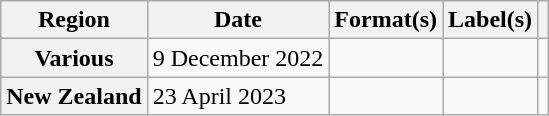<table class="wikitable plainrowheaders">
<tr>
<th scope="col">Region</th>
<th scope="col">Date</th>
<th scope="col">Format(s)</th>
<th scope="col">Label(s)</th>
<th scope="col"></th>
</tr>
<tr>
<th scope="row">Various</th>
<td>9 December 2022</td>
<td></td>
<td></td>
<td align="center"></td>
</tr>
<tr>
<th scope="row">New Zealand</th>
<td>23 April 2023</td>
<td></td>
<td></td>
<td align="center"></td>
</tr>
</table>
